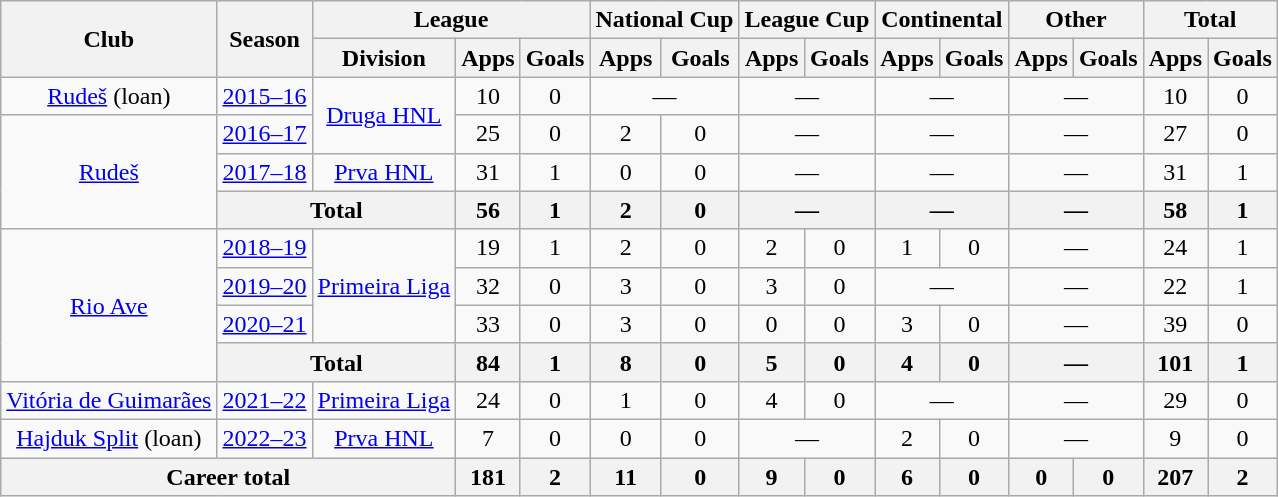<table class="wikitable" style="text-align:center">
<tr>
<th rowspan="2">Club</th>
<th rowspan="2">Season</th>
<th colspan="3">League</th>
<th colspan="2">National Cup</th>
<th colspan="2">League Cup</th>
<th colspan="2">Continental</th>
<th colspan="2">Other</th>
<th colspan="2">Total</th>
</tr>
<tr>
<th>Division</th>
<th>Apps</th>
<th>Goals</th>
<th>Apps</th>
<th>Goals</th>
<th>Apps</th>
<th>Goals</th>
<th>Apps</th>
<th>Goals</th>
<th>Apps</th>
<th>Goals</th>
<th>Apps</th>
<th>Goals</th>
</tr>
<tr>
<td><a href='#'>Rudeš</a> (loan)</td>
<td><a href='#'>2015–16</a></td>
<td rowspan="2"><a href='#'>Druga HNL</a></td>
<td>10</td>
<td>0</td>
<td colspan="2">—</td>
<td colspan="2">—</td>
<td colspan="2">—</td>
<td colspan="2">—</td>
<td>10</td>
<td>0</td>
</tr>
<tr>
<td rowspan="3"><a href='#'>Rudeš</a></td>
<td><a href='#'>2016–17</a></td>
<td>25</td>
<td>0</td>
<td>2</td>
<td>0</td>
<td colspan="2">—</td>
<td colspan="2">—</td>
<td colspan="2">—</td>
<td>27</td>
<td>0</td>
</tr>
<tr>
<td><a href='#'>2017–18</a></td>
<td><a href='#'>Prva HNL</a></td>
<td>31</td>
<td>1</td>
<td>0</td>
<td>0</td>
<td colspan="2">—</td>
<td colspan="2">—</td>
<td colspan="2">—</td>
<td>31</td>
<td>1</td>
</tr>
<tr>
<th colspan="2">Total</th>
<th>56</th>
<th>1</th>
<th>2</th>
<th>0</th>
<th colspan="2">—</th>
<th colspan="2">—</th>
<th colspan="2">—</th>
<th>58</th>
<th>1</th>
</tr>
<tr>
<td rowspan="4"><a href='#'>Rio Ave</a></td>
<td><a href='#'>2018–19</a></td>
<td rowspan="3"><a href='#'>Primeira Liga</a></td>
<td>19</td>
<td>1</td>
<td>2</td>
<td>0</td>
<td>2</td>
<td>0</td>
<td>1</td>
<td>0</td>
<td colspan="2">—</td>
<td>24</td>
<td>1</td>
</tr>
<tr>
<td><a href='#'>2019–20</a></td>
<td>32</td>
<td>0</td>
<td>3</td>
<td>0</td>
<td>3</td>
<td>0</td>
<td colspan="2">—</td>
<td colspan="2">—</td>
<td>22</td>
<td>1</td>
</tr>
<tr>
<td><a href='#'>2020–21</a></td>
<td>33</td>
<td>0</td>
<td>3</td>
<td>0</td>
<td>0</td>
<td>0</td>
<td>3</td>
<td>0</td>
<td colspan="2">—</td>
<td>39</td>
<td>0</td>
</tr>
<tr>
<th colspan="2">Total</th>
<th>84</th>
<th>1</th>
<th>8</th>
<th>0</th>
<th>5</th>
<th>0</th>
<th>4</th>
<th>0</th>
<th colspan="2">—</th>
<th>101</th>
<th>1</th>
</tr>
<tr>
<td><a href='#'>Vitória de Guimarães</a></td>
<td><a href='#'>2021–22</a></td>
<td><a href='#'>Primeira Liga</a></td>
<td>24</td>
<td>0</td>
<td>1</td>
<td>0</td>
<td>4</td>
<td>0</td>
<td colspan="2">—</td>
<td colspan="2">—</td>
<td>29</td>
<td>0</td>
</tr>
<tr>
<td><a href='#'>Hajduk Split</a> (loan)</td>
<td><a href='#'>2022–23</a></td>
<td><a href='#'>Prva HNL</a></td>
<td>7</td>
<td>0</td>
<td>0</td>
<td>0</td>
<td colspan="2">—</td>
<td>2</td>
<td>0</td>
<td colspan="2">—</td>
<td>9</td>
<td>0</td>
</tr>
<tr>
<th colspan="3">Career total</th>
<th>181</th>
<th>2</th>
<th>11</th>
<th>0</th>
<th>9</th>
<th>0</th>
<th>6</th>
<th>0</th>
<th>0</th>
<th>0</th>
<th>207</th>
<th>2</th>
</tr>
</table>
